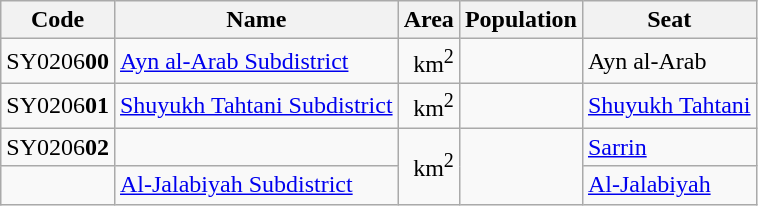<table class="wikitable sortable">
<tr>
<th>Code</th>
<th>Name</th>
<th>Area</th>
<th>Population</th>
<th>Seat</th>
</tr>
<tr>
<td>SY0206<strong>00</strong></td>
<td><a href='#'>Ayn al-Arab Subdistrict</a></td>
<td align=right> km<sup>2</sup></td>
<td align=right></td>
<td>Ayn al-Arab</td>
</tr>
<tr>
<td>SY0206<strong>01</strong></td>
<td><a href='#'>Shuyukh Tahtani Subdistrict</a></td>
<td align=right> km<sup>2</sup></td>
<td align=right></td>
<td><a href='#'>Shuyukh Tahtani</a></td>
</tr>
<tr>
<td>SY0206<strong>02</strong></td>
<td></td>
<td align=right rowspan=2> km<sup>2</sup></td>
<td align=right rowspan=2></td>
<td><a href='#'>Sarrin</a></td>
</tr>
<tr>
<td></td>
<td><a href='#'>Al-Jalabiyah Subdistrict</a></td>
<td><a href='#'>Al-Jalabiyah</a></td>
</tr>
</table>
